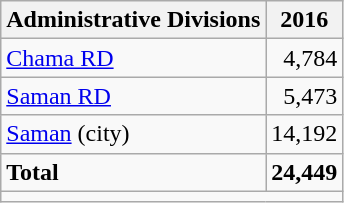<table class="wikitable">
<tr>
<th>Administrative Divisions</th>
<th>2016</th>
</tr>
<tr>
<td><a href='#'>Chama RD</a></td>
<td style="text-align: right;">4,784</td>
</tr>
<tr>
<td><a href='#'>Saman RD</a></td>
<td style="text-align: right;">5,473</td>
</tr>
<tr>
<td><a href='#'>Saman</a> (city)</td>
<td style="text-align: right;">14,192</td>
</tr>
<tr>
<td><strong>Total</strong></td>
<td style="text-align: right;"><strong>24,449</strong></td>
</tr>
<tr>
<td colspan=2></td>
</tr>
</table>
